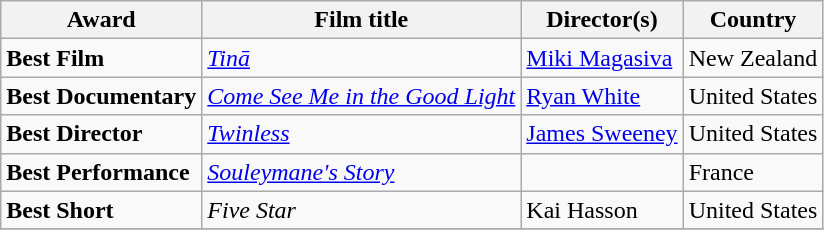<table class="wikitable plainrowheaders" style="margin-bottom:4px">
<tr>
<th scope="col">Award</th>
<th scope="col">Film title</th>
<th scope="col">Director(s)</th>
<th scope="col">Country</th>
</tr>
<tr>
<td scope="row"><strong>Best Film</strong></td>
<td><em><a href='#'>Tinā</a></em></td>
<td><a href='#'>Miki Magasiva</a></td>
<td>New Zealand</td>
</tr>
<tr>
<td scope="row"><strong>Best Documentary</strong></td>
<td><em><a href='#'>Come See Me in the Good Light </a></em></td>
<td><a href='#'>Ryan White</a></td>
<td>United States</td>
</tr>
<tr>
<td scope="row"><strong>Best Director</strong></td>
<td><em><a href='#'>Twinless</a></em></td>
<td><a href='#'>James Sweeney</a></td>
<td>United States</td>
</tr>
<tr>
<td scope="row"><strong>Best Performance</strong></td>
<td><em><a href='#'>Souleymane's Story</a></em></td>
<td></td>
<td>France</td>
</tr>
<tr>
<td scope="row"><strong>Best Short</strong></td>
<td><em>Five Star</em></td>
<td>Kai Hasson</td>
<td>United States</td>
</tr>
<tr>
</tr>
</table>
